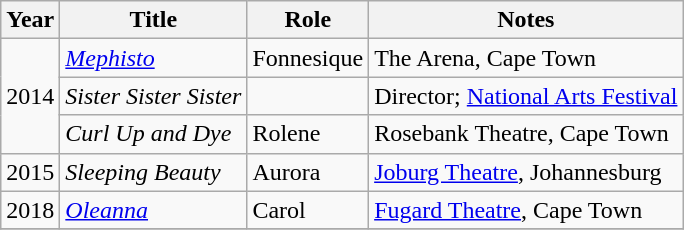<table class="wikitable unsortable">
<tr>
<th>Year</th>
<th>Title</th>
<th>Role</th>
<th>Notes</th>
</tr>
<tr>
<td rowspan="3">2014</td>
<td><em><a href='#'>Mephisto</a></em></td>
<td>Fonnesique</td>
<td>The Arena, Cape Town</td>
</tr>
<tr>
<td><em>Sister Sister Sister</em></td>
<td></td>
<td>Director; <a href='#'>National Arts Festival</a></td>
</tr>
<tr>
<td><em>Curl Up and Dye</em></td>
<td>Rolene</td>
<td>Rosebank Theatre, Cape Town</td>
</tr>
<tr>
<td>2015</td>
<td><em>Sleeping Beauty</em></td>
<td>Aurora</td>
<td><a href='#'>Joburg Theatre</a>, Johannesburg</td>
</tr>
<tr>
<td>2018</td>
<td><em><a href='#'>Oleanna</a></em></td>
<td>Carol</td>
<td><a href='#'>Fugard Theatre</a>, Cape Town</td>
</tr>
<tr>
</tr>
</table>
